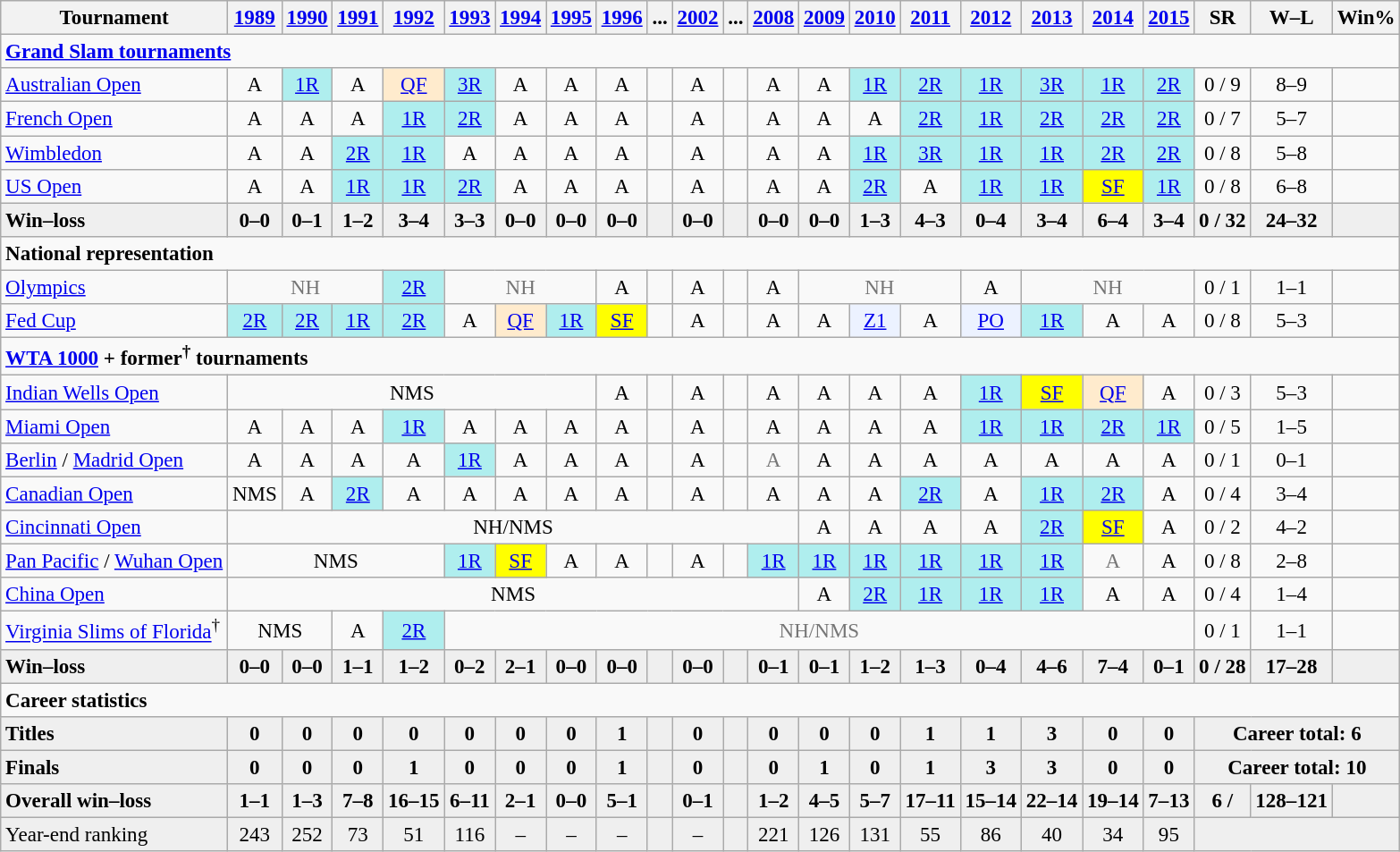<table class="wikitable" style="text-align:center; font-size:96%">
<tr>
<th>Tournament</th>
<th><a href='#'>1989</a></th>
<th><a href='#'>1990</a></th>
<th><a href='#'>1991</a></th>
<th><a href='#'>1992</a></th>
<th><a href='#'>1993</a></th>
<th><a href='#'>1994</a></th>
<th><a href='#'>1995</a></th>
<th><a href='#'>1996</a></th>
<th>...</th>
<th><a href='#'>2002</a></th>
<th>...</th>
<th><a href='#'>2008</a></th>
<th><a href='#'>2009</a></th>
<th><a href='#'>2010</a></th>
<th><a href='#'>2011</a></th>
<th><a href='#'>2012</a></th>
<th><a href='#'>2013</a></th>
<th><a href='#'>2014</a></th>
<th><a href='#'>2015</a></th>
<th>SR</th>
<th>W–L</th>
<th>Win%</th>
</tr>
<tr>
<td colspan="23" align="left"><a href='#'><strong>Grand Slam tournaments</strong></a></td>
</tr>
<tr>
<td align=left><a href='#'>Australian Open</a></td>
<td>A</td>
<td bgcolor=#afeeee><a href='#'>1R</a></td>
<td>A</td>
<td bgcolor=#ffebcd><a href='#'>QF</a></td>
<td bgcolor=#afeeee><a href='#'>3R</a></td>
<td>A</td>
<td>A</td>
<td>A</td>
<td></td>
<td>A</td>
<td></td>
<td>A</td>
<td>A</td>
<td bgcolor=#afeeee><a href='#'>1R</a></td>
<td bgcolor=#afeeee><a href='#'>2R</a></td>
<td bgcolor=#afeeee><a href='#'>1R</a></td>
<td bgcolor=#afeeee><a href='#'>3R</a></td>
<td bgcolor=#afeeee><a href='#'>1R</a></td>
<td bgcolor=#afeeee><a href='#'>2R</a></td>
<td>0 / 9</td>
<td>8–9</td>
<td></td>
</tr>
<tr>
<td align=left><a href='#'>French Open</a></td>
<td>A</td>
<td>A</td>
<td>A</td>
<td bgcolor=#afeeee><a href='#'>1R</a></td>
<td bgcolor=#afeeee><a href='#'>2R</a></td>
<td>A</td>
<td>A</td>
<td>A</td>
<td></td>
<td>A</td>
<td></td>
<td>A</td>
<td>A</td>
<td>A</td>
<td bgcolor=#afeeee><a href='#'>2R</a></td>
<td bgcolor=#afeeee><a href='#'>1R</a></td>
<td bgcolor=#afeeee><a href='#'>2R</a></td>
<td bgcolor=#afeeee><a href='#'>2R</a></td>
<td bgcolor=#afeeee><a href='#'>2R</a></td>
<td>0 / 7</td>
<td>5–7</td>
<td></td>
</tr>
<tr>
<td align=left><a href='#'>Wimbledon</a></td>
<td>A</td>
<td>A</td>
<td bgcolor=#afeeee><a href='#'>2R</a></td>
<td bgcolor=#afeeee><a href='#'>1R</a></td>
<td>A</td>
<td>A</td>
<td>A</td>
<td>A</td>
<td></td>
<td>A</td>
<td></td>
<td>A</td>
<td>A</td>
<td bgcolor=#afeeee><a href='#'>1R</a></td>
<td bgcolor=#afeeee><a href='#'>3R</a></td>
<td bgcolor=#afeeee><a href='#'>1R</a></td>
<td bgcolor=#afeeee><a href='#'>1R</a></td>
<td bgcolor=#afeeee><a href='#'>2R</a></td>
<td bgcolor=#afeeee><a href='#'>2R</a></td>
<td>0 / 8</td>
<td>5–8</td>
<td></td>
</tr>
<tr>
<td align=left><a href='#'>US Open</a></td>
<td>A</td>
<td>A</td>
<td bgcolor=#afeeee><a href='#'>1R</a></td>
<td bgcolor=#afeeee><a href='#'>1R</a></td>
<td bgcolor=#afeeee><a href='#'>2R</a></td>
<td>A</td>
<td>A</td>
<td>A</td>
<td></td>
<td>A</td>
<td></td>
<td>A</td>
<td>A</td>
<td bgcolor=#afeeee><a href='#'>2R</a></td>
<td>A</td>
<td bgcolor=#afeeee><a href='#'>1R</a></td>
<td bgcolor=#afeeee><a href='#'>1R</a></td>
<td bgcolor=yellow><a href='#'>SF</a></td>
<td bgcolor=#afeeee><a href='#'>1R</a></td>
<td>0 / 8</td>
<td>6–8</td>
<td></td>
</tr>
<tr style=background:#efefef;font-weight:bold>
<td style="text-align:left">Win–loss</td>
<td>0–0</td>
<td>0–1</td>
<td>1–2</td>
<td>3–4</td>
<td>3–3</td>
<td>0–0</td>
<td>0–0</td>
<td>0–0</td>
<td></td>
<td>0–0</td>
<td></td>
<td>0–0</td>
<td>0–0</td>
<td>1–3</td>
<td>4–3</td>
<td>0–4</td>
<td>3–4</td>
<td>6–4</td>
<td>3–4</td>
<td>0 / 32</td>
<td>24–32</td>
<td></td>
</tr>
<tr>
<td colspan="23" align="left"><strong>National representation</strong></td>
</tr>
<tr>
<td align=left><a href='#'>Olympics</a></td>
<td colspan=3 style="color:#767676">NH</td>
<td bgcolor=#afeeee><a href='#'>2R</a></td>
<td colspan=3 style="color:#767676">NH</td>
<td>A</td>
<td style="color:#767676"></td>
<td>A</td>
<td></td>
<td>A</td>
<td colspan=3 style=color:#767676>NH</td>
<td>A</td>
<td colspan=3 style=color:#767676>NH</td>
<td>0 / 1</td>
<td>1–1</td>
<td></td>
</tr>
<tr>
<td align=left><a href='#'>Fed Cup</a></td>
<td bgcolor=afeeee><a href='#'>2R</a></td>
<td bgcolor=afeeee><a href='#'>2R</a></td>
<td bgcolor=afeeee><a href='#'>1R</a></td>
<td bgcolor=afeeee><a href='#'>2R</a></td>
<td>A</td>
<td bgcolor=ffebcd><a href='#'>QF</a></td>
<td bgcolor=afeeee><a href='#'>1R</a></td>
<td bgcolor=yellow><a href='#'>SF</a></td>
<td></td>
<td>A</td>
<td></td>
<td>A</td>
<td>A</td>
<td bgcolor=ecf2ff><a href='#'>Z1</a></td>
<td>A</td>
<td bgcolor=ecf2ff><a href='#'>PO</a></td>
<td bgcolor=afeeee><a href='#'>1R</a></td>
<td>A</td>
<td>A</td>
<td>0 / 8</td>
<td>5–3</td>
<td></td>
</tr>
<tr>
<td colspan="23" align="left"><a href='#'><strong>WTA 1000</strong></a> <strong>+ former<sup>†</sup> tournaments</strong></td>
</tr>
<tr>
<td align=left><a href='#'>Indian Wells Open</a></td>
<td colspan="7">NMS</td>
<td>A</td>
<td></td>
<td>A</td>
<td></td>
<td>A</td>
<td>A</td>
<td>A</td>
<td>A</td>
<td bgcolor=#afeeee><a href='#'>1R</a></td>
<td bgcolor=yellow><a href='#'>SF</a></td>
<td bgcolor=#ffebcd><a href='#'>QF</a></td>
<td>A</td>
<td>0 / 3</td>
<td>5–3</td>
<td></td>
</tr>
<tr>
<td align=left><a href='#'>Miami Open</a></td>
<td>A</td>
<td>A</td>
<td>A</td>
<td bgcolor=#afeeee><a href='#'>1R</a></td>
<td>A</td>
<td>A</td>
<td>A</td>
<td>A</td>
<td></td>
<td>A</td>
<td></td>
<td>A</td>
<td>A</td>
<td>A</td>
<td>A</td>
<td bgcolor=#afeeee><a href='#'>1R</a></td>
<td bgcolor=#afeeee><a href='#'>1R</a></td>
<td bgcolor=#afeeee><a href='#'>2R</a></td>
<td bgcolor=#afeeee><a href='#'>1R</a></td>
<td>0 / 5</td>
<td>1–5</td>
<td></td>
</tr>
<tr>
<td align="left"><a href='#'>Berlin</a> / <a href='#'>Madrid Open</a></td>
<td>A</td>
<td>A</td>
<td>A</td>
<td>A</td>
<td bgcolor="afeeee"><a href='#'>1R</a></td>
<td>A</td>
<td>A</td>
<td>A</td>
<td></td>
<td>A</td>
<td></td>
<td style="color:#767676">A</td>
<td>A</td>
<td>A</td>
<td>A</td>
<td>A</td>
<td>A</td>
<td>A</td>
<td>A</td>
<td>0 / 1</td>
<td>0–1</td>
<td></td>
</tr>
<tr>
<td align="left"><a href='#'>Canadian Open</a></td>
<td>NMS</td>
<td>A</td>
<td bgcolor="afeeee"><a href='#'>2R</a></td>
<td>A</td>
<td>A</td>
<td>A</td>
<td>A</td>
<td>A</td>
<td></td>
<td>A</td>
<td></td>
<td>A</td>
<td>A</td>
<td>A</td>
<td bgcolor="afeeee"><a href='#'>2R</a></td>
<td>A</td>
<td bgcolor="afeeee"><a href='#'>1R</a></td>
<td bgcolor="afeeee"><a href='#'>2R</a></td>
<td>A</td>
<td>0 / 4</td>
<td>3–4</td>
<td></td>
</tr>
<tr>
<td align="left"><a href='#'>Cincinnati Open</a></td>
<td colspan="12">NH/NMS</td>
<td>A</td>
<td>A</td>
<td>A</td>
<td>A</td>
<td bgcolor="afeeee"><a href='#'>2R</a></td>
<td bgcolor="yellow"><a href='#'>SF</a></td>
<td>A</td>
<td>0 / 2</td>
<td>4–2</td>
<td></td>
</tr>
<tr>
<td align="left"><a href='#'>Pan Pacific</a> / <a href='#'>Wuhan Open</a></td>
<td colspan="4">NMS</td>
<td bgcolor="afeeee"><a href='#'>1R</a></td>
<td bgcolor="yellow"><a href='#'>SF</a></td>
<td>A</td>
<td>A</td>
<td></td>
<td>A</td>
<td></td>
<td bgcolor="afeeee"><a href='#'>1R</a></td>
<td bgcolor="afeeee"><a href='#'>1R</a></td>
<td bgcolor="afeeee"><a href='#'>1R</a></td>
<td bgcolor="afeeee"><a href='#'>1R</a></td>
<td bgcolor="afeeee"><a href='#'>1R</a></td>
<td bgcolor="afeeee"><a href='#'>1R</a></td>
<td style="color:#767676">A</td>
<td>A</td>
<td>0 / 8</td>
<td>2–8</td>
<td></td>
</tr>
<tr>
<td align="left"><a href='#'>China Open</a></td>
<td colspan="12">NMS</td>
<td>A</td>
<td bgcolor="#afeeee"><a href='#'>2R</a></td>
<td bgcolor="#afeeee"><a href='#'>1R</a></td>
<td bgcolor="#afeeee"><a href='#'>1R</a></td>
<td bgcolor="#afeeee"><a href='#'>1R</a></td>
<td>A</td>
<td>A</td>
<td>0 / 4</td>
<td>1–4</td>
<td></td>
</tr>
<tr>
<td align=left><a href='#'>Virginia Slims of Florida</a><sup>†</sup></td>
<td colspan="2">NMS</td>
<td>A</td>
<td bgcolor=afeeee><a href='#'>2R</a></td>
<td colspan="15" style="color:#767676">NH/NMS</td>
<td>0 / 1</td>
<td>1–1</td>
<td></td>
</tr>
<tr style="background:#efefef;font-weight:bold">
<td align=left>Win–loss</td>
<td>0–0</td>
<td>0–0</td>
<td>1–1</td>
<td>1–2</td>
<td>0–2</td>
<td>2–1</td>
<td>0–0</td>
<td>0–0</td>
<td></td>
<td>0–0</td>
<td></td>
<td>0–1</td>
<td>0–1</td>
<td>1–2</td>
<td>1–3</td>
<td>0–4</td>
<td>4–6</td>
<td>7–4</td>
<td>0–1</td>
<td>0 / 28</td>
<td>17–28</td>
<td></td>
</tr>
<tr>
<td colspan="23" align="left"><strong>Career statistics</strong></td>
</tr>
<tr style="background:#efefef;font-weight:bold">
<td style="text-align:left">Titles</td>
<td>0</td>
<td>0</td>
<td>0</td>
<td>0</td>
<td>0</td>
<td>0</td>
<td>0</td>
<td>1</td>
<td></td>
<td>0</td>
<td></td>
<td>0</td>
<td>0</td>
<td>0</td>
<td>1</td>
<td>1</td>
<td>3</td>
<td>0</td>
<td>0</td>
<td colspan="3">Career total: 6</td>
</tr>
<tr style="background:#efefef;font-weight:bold">
<td style="text-align:left">Finals</td>
<td>0</td>
<td>0</td>
<td>0</td>
<td>1</td>
<td>0</td>
<td>0</td>
<td>0</td>
<td>1</td>
<td></td>
<td>0</td>
<td></td>
<td>0</td>
<td>1</td>
<td>0</td>
<td>1</td>
<td>3</td>
<td>3</td>
<td>0</td>
<td>0</td>
<td colspan="3">Career total: 10</td>
</tr>
<tr style="background:#efefef;font-weight:bold">
<td style="text-align:left">Overall win–loss</td>
<td>1–1</td>
<td>1–3</td>
<td>7–8</td>
<td>16–15</td>
<td>6–11</td>
<td>2–1</td>
<td>0–0</td>
<td>5–1</td>
<td></td>
<td>0–1</td>
<td></td>
<td>1–2</td>
<td>4–5</td>
<td>5–7</td>
<td>17–11</td>
<td>15–14</td>
<td>22–14</td>
<td>19–14</td>
<td>7–13</td>
<td>6 /</td>
<td>128–121</td>
<td></td>
</tr>
<tr bgcolor="efefef">
<td align="left">Year-end ranking</td>
<td>243</td>
<td>252</td>
<td>73</td>
<td>51</td>
<td>116</td>
<td>–</td>
<td>–</td>
<td>–</td>
<td></td>
<td>–</td>
<td></td>
<td>221</td>
<td>126</td>
<td>131</td>
<td>55</td>
<td>86</td>
<td>40</td>
<td>34</td>
<td>95</td>
<td colspan="3"></td>
</tr>
</table>
